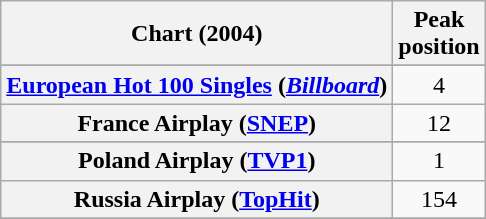<table class="wikitable sortable plainrowheaders" style="text-align:center">
<tr>
<th scope="col">Chart (2004)</th>
<th scope="col">Peak<br>position</th>
</tr>
<tr>
</tr>
<tr>
<th scope="row"><a href='#'>European Hot 100 Singles</a> (<em><a href='#'>Billboard</a></em>)</th>
<td>4</td>
</tr>
<tr>
<th scope="row">France Airplay (<a href='#'>SNEP</a>)</th>
<td>12</td>
</tr>
<tr>
</tr>
<tr>
<th scope="row">Poland Airplay (<a href='#'>TVP1</a>)</th>
<td>1</td>
</tr>
<tr>
<th scope="row">Russia Airplay (<a href='#'>TopHit</a>)</th>
<td>154</td>
</tr>
<tr>
</tr>
<tr>
</tr>
</table>
